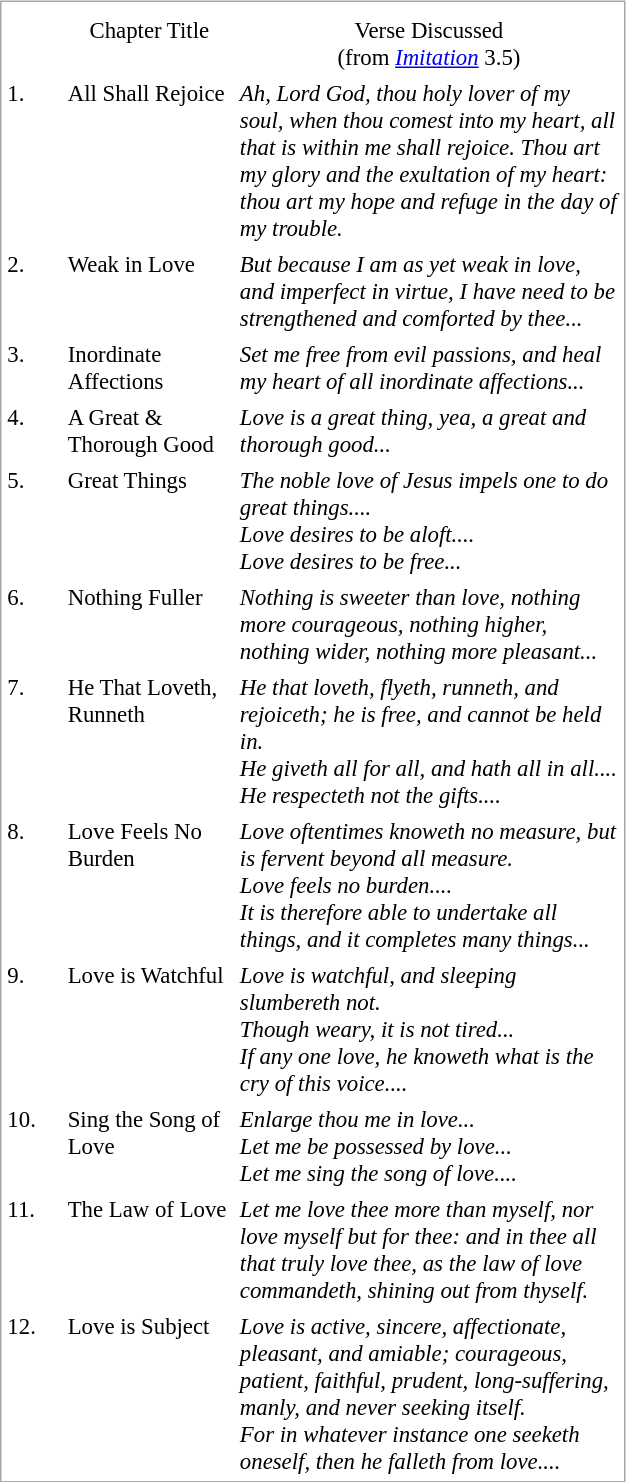<table width=33%; style="float: right; border: 1px solid darkgray; margin: .46em; font-size: 95%;" border="0" cellpadding="2" cellspacing="2">
<tr valign="top">
<td colspan="3"></td>
</tr>
<tr valign="top">
<td width="5"></td>
<td width="15" align="center">Chapter Title</td>
<td width="150" align="center">Verse Discussed<br>(from <em><a href='#'>Imitation</a></em> 3.5)</td>
</tr>
<tr valign="top">
<td width="5">1.</td>
<td width="15">All Shall Rejoice</td>
<td width="150"><em>Ah, Lord God, thou holy lover of my soul, when thou comest into my heart, all that is within me shall rejoice. Thou art my glory and the exultation of my heart: thou art my hope and refuge in the day of my trouble.</em></td>
</tr>
<tr valign="top">
<td width="5">2.</td>
<td width="15">Weak in Love</td>
<td width="150"><em>But because I am as yet weak in love, and imperfect in virtue, I have need to be strengthened and comforted by thee...</em></td>
</tr>
<tr valign="top">
<td>3.</td>
<td>Inordinate Affections</td>
<td><em>Set me free from evil passions, and heal my heart of all inordinate affections...</em></td>
</tr>
<tr valign="top">
<td>4.</td>
<td>A Great & Thorough Good</td>
<td><em>Love is a great thing, yea, a great and thorough good...</em></td>
</tr>
<tr valign="top">
<td>5.</td>
<td>Great Things</td>
<td><em>The noble love of Jesus impels one to do great things....<br> Love desires to be aloft....<br> Love desires to be free...</em></td>
</tr>
<tr valign="top">
<td>6.</td>
<td>Nothing Fuller</td>
<td><em>Nothing is sweeter than love, nothing more courageous, nothing higher, nothing wider, nothing more pleasant...</em></td>
</tr>
<tr valign="top">
<td>7.</td>
<td>He That Loveth, Runneth</td>
<td><em>He that loveth, flyeth, runneth, and rejoiceth; he is free, and cannot be held in.<br>He giveth all for all, and hath all in all....<br>He respecteth not the gifts....</em></td>
</tr>
<tr valign="top">
<td>8.</td>
<td>Love Feels No Burden</td>
<td><em>Love oftentimes knoweth no measure, but is fervent beyond all measure.<br>Love feels no burden....<br>It is therefore able to undertake all things, and it completes many things...</em></td>
</tr>
<tr valign="top">
<td>9.</td>
<td>Love is Watchful</td>
<td><em>Love is watchful, and sleeping slumbereth not.<br>Though weary, it is not tired...<br>If any one love, he knoweth what is the cry of this voice....</em></td>
</tr>
<tr valign="top">
<td>10.</td>
<td>Sing the Song of Love</td>
<td><em>Enlarge thou me in love...<br>Let me be possessed by love...<br>Let me sing the song of love....</em></td>
</tr>
<tr valign="top">
<td>11.</td>
<td>The Law of Love</td>
<td><em>Let me love thee more than myself, nor love myself but for thee: and in thee all that truly love thee, as the law of love commandeth, shining out from thyself.</em></td>
</tr>
<tr valign="top">
<td>12.</td>
<td>Love is Subject</td>
<td><em>Love is active, sincere, affectionate, pleasant, and amiable; courageous, patient, faithful, prudent, long-suffering, manly, and never seeking itself.<br>For in whatever instance one seeketh oneself, then he falleth from love....</em></td>
</tr>
</table>
